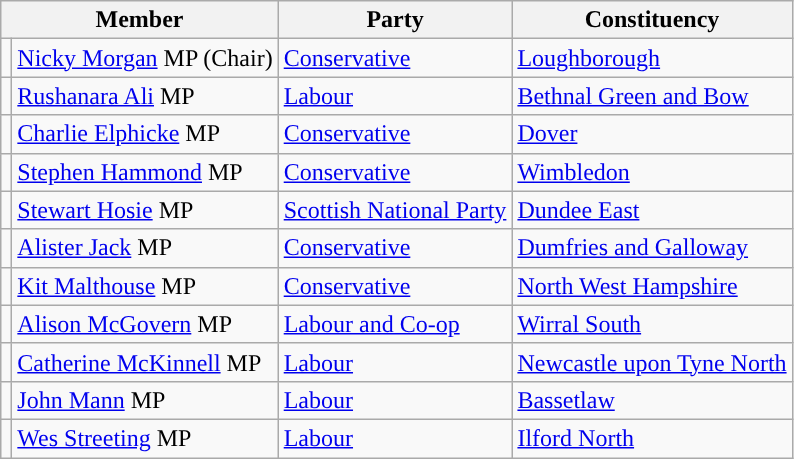<table class="wikitable">
<tr>
<th colspan="2" valign="top">Member</th>
<th valign="top">Party</th>
<th valign="top">Constituency</th>
</tr>
<tr>
<td style="color:inherit;background:"></td>
<td><a href='#'>Nicky Morgan</a> MP (Chair)</td>
<td><a href='#'>Conservative</a></td>
<td><a href='#'>Loughborough</a></td>
</tr>
<tr>
<td style="color:inherit;background:"></td>
<td><a href='#'>Rushanara Ali</a> MP</td>
<td><a href='#'>Labour</a></td>
<td><a href='#'>Bethnal Green and Bow</a></td>
</tr>
<tr>
<td style="color:inherit;background:"></td>
<td><a href='#'>Charlie Elphicke</a> MP</td>
<td><a href='#'>Conservative</a></td>
<td><a href='#'>Dover</a></td>
</tr>
<tr>
<td style="color:inherit;background:"></td>
<td><a href='#'>Stephen Hammond</a> MP</td>
<td><a href='#'>Conservative</a></td>
<td><a href='#'>Wimbledon</a></td>
</tr>
<tr>
<td style="color:inherit;background:"></td>
<td><a href='#'>Stewart Hosie</a> MP</td>
<td><a href='#'>Scottish National Party</a></td>
<td><a href='#'>Dundee East</a></td>
</tr>
<tr>
<td style="color:inherit;background:"></td>
<td><a href='#'>Alister Jack</a> MP</td>
<td><a href='#'>Conservative</a></td>
<td><a href='#'>Dumfries and Galloway</a></td>
</tr>
<tr>
<td style="color:inherit;background:"></td>
<td><a href='#'>Kit Malthouse</a> MP</td>
<td><a href='#'>Conservative</a></td>
<td><a href='#'>North West Hampshire</a></td>
</tr>
<tr>
<td style="color:inherit;background:"></td>
<td><a href='#'>Alison McGovern</a> MP</td>
<td><a href='#'>Labour and Co-op</a></td>
<td><a href='#'>Wirral South</a></td>
</tr>
<tr>
<td style="color:inherit;background:"></td>
<td><a href='#'>Catherine McKinnell</a> MP</td>
<td><a href='#'>Labour</a></td>
<td><a href='#'>Newcastle upon Tyne North</a></td>
</tr>
<tr>
<td style="color:inherit;background:"></td>
<td><a href='#'>John Mann</a> MP</td>
<td><a href='#'>Labour</a></td>
<td><a href='#'>Bassetlaw</a></td>
</tr>
<tr>
<td style="color:inherit;background:"></td>
<td><a href='#'>Wes Streeting</a> MP</td>
<td><a href='#'>Labour</a></td>
<td><a href='#'>Ilford North</a></td>
</tr>
</table>
